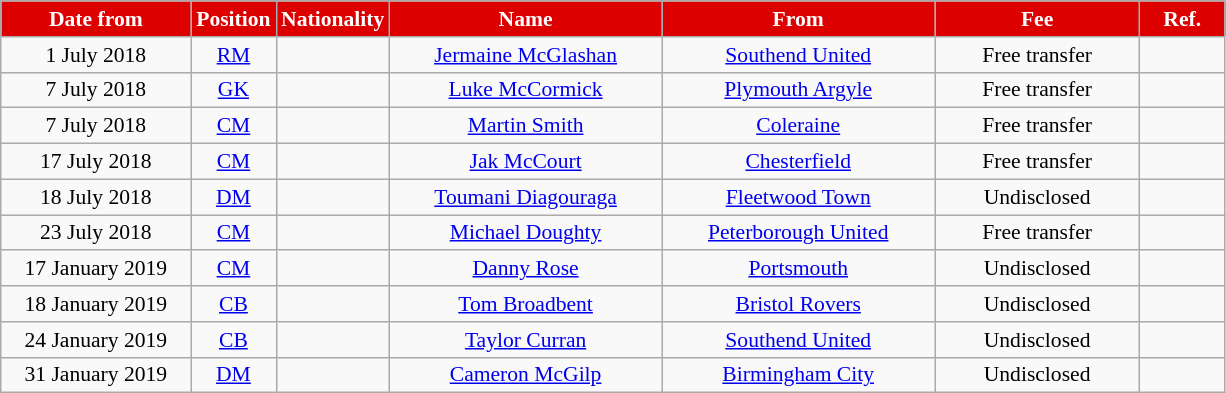<table class="wikitable"  style="text-align:center; font-size:90%; ">
<tr>
<th style="background:#DD0000; color:white; width:120px;">Date from</th>
<th style="background:#DD0000; color:white; width:50px;">Position</th>
<th style="background:#DD0000; color:white; width:50px;">Nationality</th>
<th style="background:#DD0000; color:white; width:175px;">Name</th>
<th style="background:#DD0000; color:white; width:175px;">From</th>
<th style="background:#DD0000; color:white; width:130px;">Fee</th>
<th style="background:#DD0000; color:white; width:50px;">Ref.</th>
</tr>
<tr>
<td>1 July 2018</td>
<td><a href='#'>RM</a></td>
<td></td>
<td><a href='#'>Jermaine McGlashan</a></td>
<td><a href='#'>Southend United</a></td>
<td>Free transfer</td>
<td></td>
</tr>
<tr>
<td>7 July 2018</td>
<td><a href='#'>GK</a></td>
<td></td>
<td><a href='#'>Luke McCormick</a></td>
<td><a href='#'>Plymouth Argyle</a></td>
<td>Free transfer</td>
<td></td>
</tr>
<tr>
<td>7 July 2018</td>
<td><a href='#'>CM</a></td>
<td></td>
<td><a href='#'>Martin Smith</a></td>
<td> <a href='#'>Coleraine</a></td>
<td>Free transfer</td>
<td></td>
</tr>
<tr>
<td>17 July 2018</td>
<td><a href='#'>CM</a></td>
<td></td>
<td><a href='#'>Jak McCourt</a></td>
<td><a href='#'>Chesterfield</a></td>
<td>Free transfer</td>
<td></td>
</tr>
<tr>
<td>18 July 2018</td>
<td><a href='#'>DM</a></td>
<td></td>
<td><a href='#'>Toumani Diagouraga</a></td>
<td><a href='#'>Fleetwood Town</a></td>
<td>Undisclosed</td>
<td></td>
</tr>
<tr>
<td>23 July 2018</td>
<td><a href='#'>CM</a></td>
<td></td>
<td><a href='#'>Michael Doughty</a></td>
<td><a href='#'>Peterborough United</a></td>
<td>Free transfer</td>
<td></td>
</tr>
<tr>
<td>17 January 2019</td>
<td><a href='#'>CM</a></td>
<td></td>
<td><a href='#'>Danny Rose</a></td>
<td><a href='#'>Portsmouth</a></td>
<td>Undisclosed</td>
<td></td>
</tr>
<tr>
<td>18 January 2019</td>
<td><a href='#'>CB</a></td>
<td></td>
<td><a href='#'>Tom Broadbent</a></td>
<td><a href='#'>Bristol Rovers</a></td>
<td>Undisclosed</td>
<td></td>
</tr>
<tr>
<td>24 January 2019</td>
<td><a href='#'>CB</a></td>
<td></td>
<td><a href='#'>Taylor Curran</a></td>
<td><a href='#'>Southend United</a></td>
<td>Undisclosed</td>
<td></td>
</tr>
<tr>
<td>31 January 2019</td>
<td><a href='#'>DM</a></td>
<td></td>
<td><a href='#'>Cameron McGilp</a></td>
<td><a href='#'>Birmingham City</a></td>
<td>Undisclosed</td>
<td></td>
</tr>
</table>
